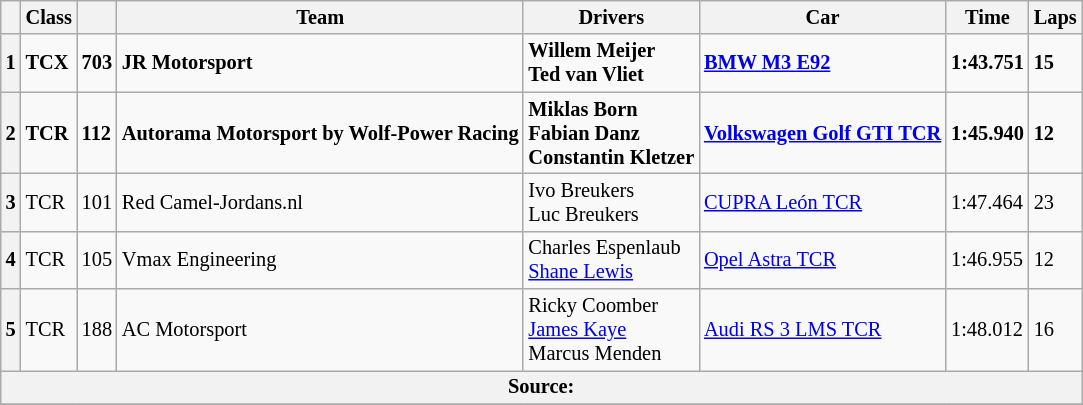<table class="wikitable" style="font-size: 85%;">
<tr>
<th></th>
<th>Class</th>
<th></th>
<th>Team</th>
<th>Drivers</th>
<th>Car</th>
<th>Time</th>
<th>Laps</th>
</tr>
<tr>
<th>1</th>
<td><strong>TCX</strong></td>
<td><strong>703</strong></td>
<td><strong> JR Motorsport</strong></td>
<td><strong> Willem Meijer<br> Ted van Vliet</strong></td>
<td><strong><a href='#'>BMW M3 E92</a></strong></td>
<td><strong>1:43.751</strong></td>
<td><strong>15</strong></td>
</tr>
<tr>
<th>2</th>
<td><strong>TCR</strong></td>
<td><strong>112</strong></td>
<td><strong> Autorama Motorsport by Wolf-Power Racing</strong></td>
<td><strong> Miklas Born<br> Fabian Danz<br> Constantin Kletzer</strong></td>
<td><strong><a href='#'>Volkswagen Golf GTI TCR</a></strong></td>
<td><strong>1:45.940</strong></td>
<td><strong>12</strong></td>
</tr>
<tr>
<th>3</th>
<td>TCR</td>
<td>101</td>
<td> Red Camel-Jordans.nl</td>
<td> Ivo Breukers<br> Luc Breukers</td>
<td><a href='#'>CUPRA León TCR</a></td>
<td>1:47.464</td>
<td>23</td>
</tr>
<tr>
<th>4</th>
<td>TCR</td>
<td>105</td>
<td> Vmax Engineering</td>
<td> Charles Espenlaub<br> <a href='#'>Shane Lewis</a></td>
<td><a href='#'>Opel Astra TCR</a></td>
<td>1:46.955</td>
<td>12</td>
</tr>
<tr>
<th>5</th>
<td>TCR</td>
<td>188</td>
<td> AC Motorsport</td>
<td> Ricky Coomber<br> <a href='#'>James Kaye</a><br> Marcus Menden</td>
<td><a href='#'>Audi RS 3 LMS TCR</a></td>
<td>1:48.012</td>
<td>16</td>
</tr>
<tr>
<th colspan=8>Source:</th>
</tr>
<tr>
</tr>
</table>
